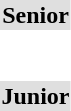<table>
<tr style="background:#dfdfdf;">
<td colspan="7" style="text-align:center;"><strong>Senior</strong></td>
</tr>
<tr>
<th scope=row style="text-align:left"></th>
<td></td>
<td></td>
<td></td>
</tr>
<tr>
<th scope=row style="text-align:left"></th>
<td></td>
<td></td>
<td></td>
</tr>
<tr>
<th scope=row style="text-align:left"></th>
<td></td>
<td></td>
<td></td>
</tr>
<tr>
<th scope=row style="text-align:left"></th>
<td></td>
<td></td>
<td></td>
</tr>
<tr>
<th scope=row style="text-align:left"></th>
<td></td>
<td></td>
<td></td>
</tr>
<tr>
<th scope=row style="text-align:left"></th>
<td></td>
<td></td>
<td></td>
</tr>
<tr>
<th scope=row style="text-align:left"></th>
<td></td>
<td></td>
<td></td>
</tr>
<tr>
<th scope=row style="text-align:left"></th>
<td></td>
<td></td>
<td></td>
</tr>
<tr style="background:#dfdfdf;">
<td colspan="7" style="text-align:center;"><strong>Junior</strong></td>
</tr>
<tr>
<th scope=row style="text-align:left"></th>
<td></td>
<td></td>
<td></td>
</tr>
<tr>
<th scope=row style="text-align:left"></th>
<td></td>
<td></td>
<td></td>
</tr>
<tr>
<th scope=row style="text-align:left"></th>
<td></td>
<td></td>
<td></td>
</tr>
<tr>
<th scope=row style="text-align:left"></th>
<td></td>
<td></td>
<td></td>
</tr>
<tr>
<th scope=row style="text-align:left"></th>
<td></td>
<td></td>
<td></td>
</tr>
<tr>
<th scope=row style="text-align:left"></th>
<td></td>
<td></td>
<td></td>
</tr>
<tr>
<th scope=row style="text-align:left"></th>
<td></td>
<td></td>
<td></td>
</tr>
<tr>
<th scope=row style="text-align:left"></th>
<td></td>
<td></td>
<td></td>
</tr>
</table>
